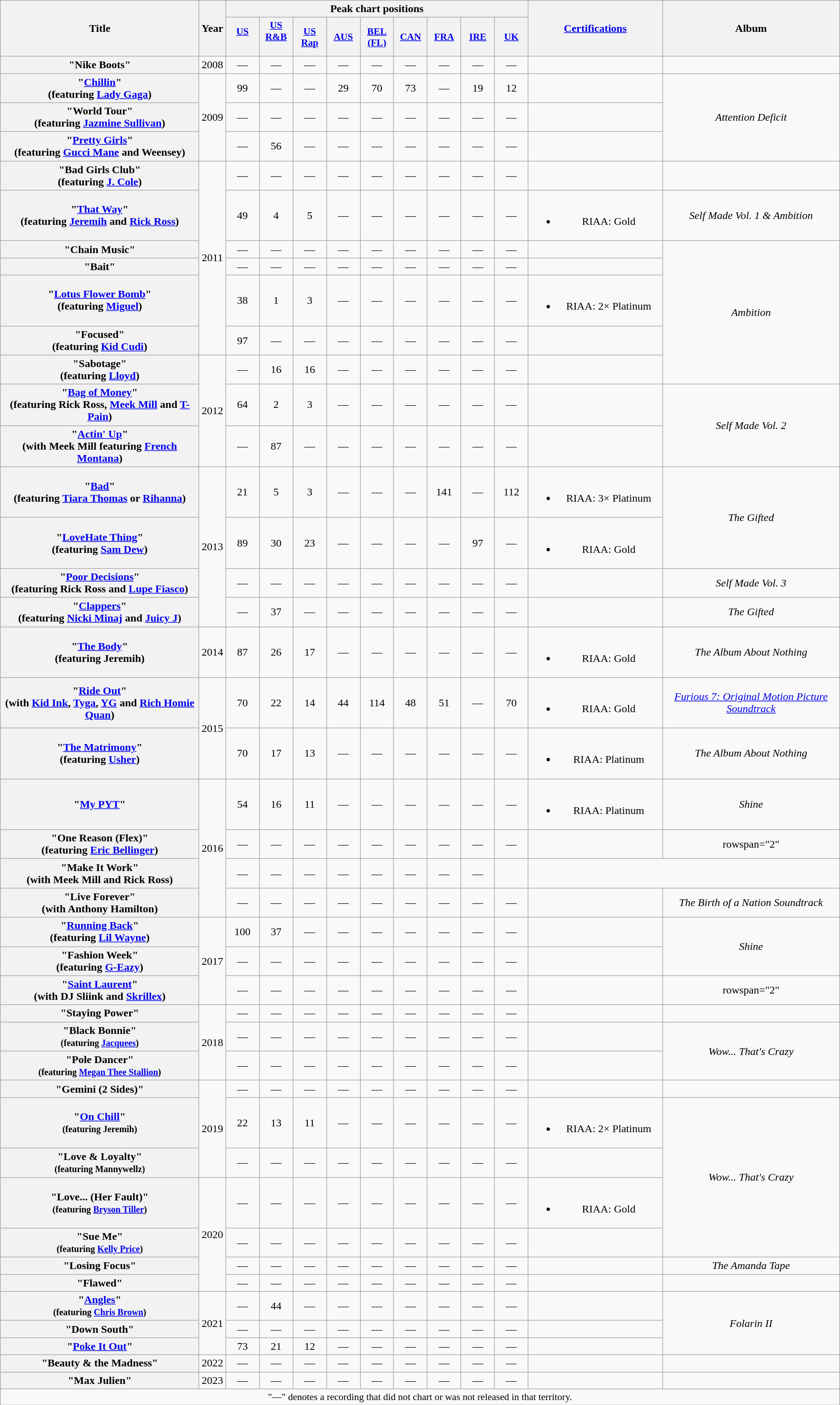<table class="wikitable plainrowheaders" style="text-align:center;">
<tr>
<th scope="col" rowspan="2" style="width:18em;">Title</th>
<th scope="col" rowspan="2">Year</th>
<th scope="col" colspan="9">Peak chart positions</th>
<th scope="col" rowspan="2" style="width:12em;"><a href='#'>Certifications</a></th>
<th scope="col" rowspan="2">Album</th>
</tr>
<tr>
<th scope="col" style="width:3em;font-size:90%;"><a href='#'>US</a><br><br></th>
<th scope="col" style="width:3em;font-size:90%;"><a href='#'>US<br>R&B</a><br><br></th>
<th scope="col" style="width:3em;font-size:90%;"><a href='#'>US<br>Rap</a><br></th>
<th scope="col" style="width:3em;font-size:90%;"><a href='#'>AUS</a><br></th>
<th scope="col" style="width:3em;font-size:90%;"><a href='#'>BEL (FL)</a><br></th>
<th scope="col" style="width:3em;font-size:90%;"><a href='#'>CAN</a><br></th>
<th scope="col" style="width:3em;font-size:90%;"><a href='#'>FRA</a><br></th>
<th scope="col" style="width:3em;font-size:90%;"><a href='#'>IRE</a><br></th>
<th scope="col" style="width:3em;font-size:90%;"><a href='#'>UK</a><br></th>
</tr>
<tr>
<th scope="row">"Nike Boots"</th>
<td>2008</td>
<td>—</td>
<td>—</td>
<td>—</td>
<td>—</td>
<td>—</td>
<td>—</td>
<td>—</td>
<td>—</td>
<td>—</td>
<td></td>
<td></td>
</tr>
<tr>
<th scope="row">"<a href='#'>Chillin</a>"<br><span>(featuring <a href='#'>Lady Gaga</a>)</span></th>
<td rowspan="3">2009</td>
<td>99</td>
<td>—</td>
<td>—</td>
<td>29</td>
<td>70</td>
<td>73</td>
<td>—</td>
<td>19</td>
<td>12</td>
<td></td>
<td rowspan="3"><em>Attention Deficit</em></td>
</tr>
<tr>
<th scope="row">"World Tour"<br><span>(featuring <a href='#'>Jazmine Sullivan</a>)</span></th>
<td>—</td>
<td>—</td>
<td>—</td>
<td>—</td>
<td>—</td>
<td>—</td>
<td>—</td>
<td>—</td>
<td>—</td>
<td></td>
</tr>
<tr>
<th scope="row">"<a href='#'>Pretty Girls</a>"<br><span>(featuring <a href='#'>Gucci Mane</a> and Weensey)</span></th>
<td>—</td>
<td>56</td>
<td>—</td>
<td>—</td>
<td>—</td>
<td>—</td>
<td>—</td>
<td>—</td>
<td>—</td>
<td></td>
</tr>
<tr>
<th scope="row">"Bad Girls Club"<br><span>(featuring <a href='#'>J. Cole</a>)</span></th>
<td rowspan="6">2011</td>
<td>—</td>
<td>—</td>
<td>—</td>
<td>—</td>
<td>—</td>
<td>—</td>
<td>—</td>
<td>—</td>
<td>—</td>
<td></td>
<td></td>
</tr>
<tr>
<th scope="row">"<a href='#'>That Way</a>"<br><span>(featuring <a href='#'>Jeremih</a> and <a href='#'>Rick Ross</a>)</span></th>
<td>49</td>
<td>4</td>
<td>5</td>
<td>—</td>
<td>—</td>
<td>—</td>
<td>—</td>
<td>—</td>
<td>—</td>
<td><br><ul><li>RIAA: Gold</li></ul></td>
<td><em>Self Made Vol. 1 & Ambition</em></td>
</tr>
<tr>
<th scope="row">"Chain Music"</th>
<td>—</td>
<td>—</td>
<td>—</td>
<td>—</td>
<td>—</td>
<td>—</td>
<td>—</td>
<td>—</td>
<td>—</td>
<td></td>
<td rowspan="5"><em>Ambition</em></td>
</tr>
<tr>
<th scope="row">"Bait"</th>
<td>—</td>
<td>—</td>
<td>—</td>
<td>—</td>
<td>—</td>
<td>—</td>
<td>—</td>
<td>—</td>
<td>—</td>
<td></td>
</tr>
<tr>
<th scope="row">"<a href='#'>Lotus Flower Bomb</a>"<br><span>(featuring <a href='#'>Miguel</a>)</span></th>
<td>38</td>
<td>1</td>
<td>3</td>
<td>—</td>
<td>—</td>
<td>—</td>
<td>—</td>
<td>—</td>
<td>—</td>
<td><br><ul><li>RIAA: 2× Platinum</li></ul></td>
</tr>
<tr>
<th scope="row">"Focused"<br><span>(featuring <a href='#'>Kid Cudi</a>)</span></th>
<td>97</td>
<td>—</td>
<td>—</td>
<td>—</td>
<td>—</td>
<td>—</td>
<td>—</td>
<td>—</td>
<td>—</td>
<td></td>
</tr>
<tr>
<th scope="row">"Sabotage"<br><span>(featuring <a href='#'>Lloyd</a>)</span></th>
<td rowspan="3">2012</td>
<td>—</td>
<td>16</td>
<td>16</td>
<td>—</td>
<td>—</td>
<td>—</td>
<td>—</td>
<td>—</td>
<td>—</td>
<td></td>
</tr>
<tr>
<th scope="row">"<a href='#'>Bag of Money</a>"<br><span>(featuring Rick Ross, <a href='#'>Meek Mill</a> and <a href='#'>T-Pain</a>)</span></th>
<td>64</td>
<td>2</td>
<td>3</td>
<td>—</td>
<td>—</td>
<td>—</td>
<td>—</td>
<td>—</td>
<td>—</td>
<td></td>
<td rowspan="2"><em>Self Made Vol. 2</em></td>
</tr>
<tr>
<th scope="row">"<a href='#'>Actin' Up</a>"<br><span>(with Meek Mill featuring <a href='#'>French Montana</a>)</span></th>
<td>—</td>
<td>87</td>
<td>—</td>
<td>—</td>
<td>—</td>
<td>—</td>
<td>—</td>
<td>—</td>
<td>—</td>
<td></td>
</tr>
<tr>
<th scope="row">"<a href='#'>Bad</a>"<br><span>(featuring <a href='#'>Tiara Thomas</a> or <a href='#'>Rihanna</a>)</span></th>
<td rowspan="4">2013</td>
<td>21</td>
<td>5</td>
<td>3</td>
<td>—</td>
<td>—</td>
<td>—</td>
<td>141</td>
<td>—</td>
<td>112</td>
<td><br><ul><li>RIAA: 3× Platinum</li></ul></td>
<td rowspan="2"><em>The Gifted</em></td>
</tr>
<tr>
<th scope="row">"<a href='#'>LoveHate Thing</a>"<br><span>(featuring <a href='#'>Sam Dew</a>)</span></th>
<td>89</td>
<td>30</td>
<td>23</td>
<td>—</td>
<td>—</td>
<td>—</td>
<td>—</td>
<td>97<br></td>
<td>—</td>
<td><br><ul><li>RIAA: Gold</li></ul></td>
</tr>
<tr>
<th scope="row">"<a href='#'>Poor Decisions</a>"<br><span>(featuring Rick Ross and <a href='#'>Lupe Fiasco</a>)</span></th>
<td>—</td>
<td>—</td>
<td>—</td>
<td>—</td>
<td>—</td>
<td>—</td>
<td>—</td>
<td>—</td>
<td>—</td>
<td></td>
<td><em>Self Made Vol. 3</em></td>
</tr>
<tr>
<th scope="row">"<a href='#'>Clappers</a>"<br><span>(featuring <a href='#'>Nicki Minaj</a> and <a href='#'>Juicy J</a>)</span></th>
<td>—</td>
<td>37</td>
<td>—</td>
<td>—</td>
<td>—</td>
<td>—</td>
<td>—</td>
<td>—</td>
<td>—</td>
<td></td>
<td><em>The Gifted</em></td>
</tr>
<tr>
<th scope="row">"<a href='#'>The Body</a>"<br><span>(featuring Jeremih)</span></th>
<td>2014</td>
<td>87</td>
<td>26</td>
<td>17</td>
<td>—</td>
<td>—</td>
<td>—</td>
<td>—</td>
<td>—</td>
<td>—</td>
<td><br><ul><li>RIAA: Gold</li></ul></td>
<td><em>The Album About Nothing</em></td>
</tr>
<tr>
<th scope="row">"<a href='#'>Ride Out</a>"<br><span>(with <a href='#'>Kid Ink</a>, <a href='#'>Tyga</a>, <a href='#'>YG</a> and <a href='#'>Rich Homie Quan</a>)</span></th>
<td rowspan="2">2015</td>
<td>70</td>
<td>22</td>
<td>14</td>
<td>44</td>
<td>114</td>
<td>48</td>
<td>51</td>
<td>—</td>
<td>70</td>
<td><br><ul><li>RIAA: Gold</li></ul></td>
<td><em><a href='#'>Furious 7: Original Motion Picture Soundtrack</a></em></td>
</tr>
<tr>
<th scope="row">"<a href='#'>The Matrimony</a>"<br><span>(featuring <a href='#'>Usher</a>)</span></th>
<td>70</td>
<td>17</td>
<td>13</td>
<td>—</td>
<td>—</td>
<td>—</td>
<td>—</td>
<td>—</td>
<td>—</td>
<td><br><ul><li>RIAA: Platinum</li></ul></td>
<td><em>The Album About Nothing</em></td>
</tr>
<tr>
<th scope="row">"<a href='#'>My PYT</a>"</th>
<td rowspan="4">2016</td>
<td>54</td>
<td>16</td>
<td>11</td>
<td>—</td>
<td>—</td>
<td>—</td>
<td>—</td>
<td>—</td>
<td>—</td>
<td><br><ul><li>RIAA: Platinum</li></ul></td>
<td><em>Shine</em></td>
</tr>
<tr>
<th scope="row">"One Reason (Flex)"<br><span>(featuring <a href='#'>Eric Bellinger</a>)</span></th>
<td>—</td>
<td>—</td>
<td>—</td>
<td>—</td>
<td>—</td>
<td>—</td>
<td>—</td>
<td>—</td>
<td>—</td>
<td></td>
<td>rowspan="2" </td>
</tr>
<tr>
<th scope="row">"Make It Work"<br><span>(with Meek Mill and Rick Ross)</span></th>
<td>—</td>
<td>—</td>
<td>—</td>
<td>—</td>
<td>—</td>
<td>—</td>
<td>—</td>
<td>—</td>
<td></td>
</tr>
<tr>
<th scope="row">"Live Forever"<br><span>(with Anthony Hamilton)</span></th>
<td>—</td>
<td>—</td>
<td>—</td>
<td>—</td>
<td>—</td>
<td>—</td>
<td>—</td>
<td>—</td>
<td>—</td>
<td></td>
<td><em>The Birth of a Nation Soundtrack</em></td>
</tr>
<tr>
<th scope="row">"<a href='#'>Running Back</a>"<br><span>(featuring <a href='#'>Lil Wayne</a>)</span></th>
<td rowspan="3">2017</td>
<td>100</td>
<td>37</td>
<td>—</td>
<td>—</td>
<td>—</td>
<td>—</td>
<td>—</td>
<td>—</td>
<td>—</td>
<td></td>
<td rowspan="2"><em>Shine</em></td>
</tr>
<tr>
<th scope="row">"Fashion Week"<br><span>(featuring <a href='#'>G-Eazy</a>)</span></th>
<td>—</td>
<td>—</td>
<td>—</td>
<td>—</td>
<td>—</td>
<td>—</td>
<td>—</td>
<td>—</td>
<td>—</td>
<td></td>
</tr>
<tr>
<th scope="row">"<a href='#'>Saint Laurent</a>"<br><span>(with DJ Sliink and <a href='#'>Skrillex</a>)</span></th>
<td>—</td>
<td>—</td>
<td>—</td>
<td>—</td>
<td>—</td>
<td>—</td>
<td>—</td>
<td>—</td>
<td>—</td>
<td></td>
<td>rowspan="2" </td>
</tr>
<tr>
<th scope="row">"Staying Power"</th>
<td rowspan="3">2018</td>
<td>—</td>
<td>—</td>
<td>—</td>
<td>—</td>
<td>—</td>
<td>—</td>
<td>—</td>
<td>—</td>
<td>—</td>
<td></td>
</tr>
<tr>
<th scope="row">"Black Bonnie"<br><small>(featuring <a href='#'>Jacquees</a>)</small></th>
<td>—</td>
<td>—</td>
<td>—</td>
<td>—</td>
<td>—</td>
<td>—</td>
<td>—</td>
<td>—</td>
<td>—</td>
<td></td>
<td rowspan="2"><em>Wow... That's Crazy</em></td>
</tr>
<tr>
<th scope="row">"Pole Dancer"<br><small>(featuring <a href='#'>Megan Thee Stallion</a>)</small></th>
<td>—</td>
<td>—</td>
<td>—</td>
<td>—</td>
<td>—</td>
<td>—</td>
<td>—</td>
<td>—</td>
<td>—</td>
<td></td>
</tr>
<tr>
<th scope="row">"Gemini (2 Sides)"</th>
<td rowspan="3">2019</td>
<td>—</td>
<td>—</td>
<td>—</td>
<td>—</td>
<td>—</td>
<td>—</td>
<td>—</td>
<td>—</td>
<td>—</td>
<td></td>
<td></td>
</tr>
<tr>
<th scope="row">"<a href='#'>On Chill</a>"<br><small>(featuring Jeremih)</small></th>
<td>22</td>
<td>13</td>
<td>11</td>
<td>—</td>
<td>—</td>
<td>—</td>
<td>—</td>
<td>—</td>
<td>—</td>
<td><br><ul><li>RIAA: 2× Platinum</li></ul></td>
<td rowspan="4"><em>Wow... That's Crazy</em></td>
</tr>
<tr>
<th scope="row">"Love & Loyalty"<br><small>(featuring Mannywellz)</small></th>
<td>—</td>
<td>—</td>
<td>—</td>
<td>—</td>
<td>—</td>
<td>—</td>
<td>—</td>
<td>—</td>
<td>—</td>
<td></td>
</tr>
<tr>
<th scope="row">"Love... (Her Fault)"<br><small>(featuring <a href='#'>Bryson Tiller</a>)</small></th>
<td rowspan="4">2020</td>
<td>—</td>
<td>—</td>
<td>—</td>
<td>—</td>
<td>—</td>
<td>—</td>
<td>—</td>
<td>—</td>
<td>—</td>
<td><br><ul><li>RIAA: Gold</li></ul></td>
</tr>
<tr>
<th scope="row">"Sue Me"<br><small>(featuring <a href='#'>Kelly Price</a>)</small></th>
<td>—</td>
<td>—</td>
<td>—</td>
<td>—</td>
<td>—</td>
<td>—</td>
<td>—</td>
<td>—</td>
<td>—</td>
<td></td>
</tr>
<tr>
<th scope="row">"Losing Focus"<br></th>
<td>—</td>
<td>—</td>
<td>—</td>
<td>—</td>
<td>—</td>
<td>—</td>
<td>—</td>
<td>—</td>
<td>—</td>
<td></td>
<td><em>The Amanda Tape</em></td>
</tr>
<tr>
<th scope="row">"Flawed"<br></th>
<td>—</td>
<td>—</td>
<td>—</td>
<td>—</td>
<td>—</td>
<td>—</td>
<td>—</td>
<td>—</td>
<td>—</td>
<td></td>
<td></td>
</tr>
<tr>
<th scope="row">"<a href='#'>Angles</a>"<br><small>(featuring <a href='#'>Chris Brown</a>)</small></th>
<td rowspan="3">2021</td>
<td>—</td>
<td>44</td>
<td>—</td>
<td>—</td>
<td>—</td>
<td>—</td>
<td>—</td>
<td>—</td>
<td>—</td>
<td></td>
<td rowspan="3"><em>Folarin II</em></td>
</tr>
<tr>
<th scope="row">"Down South"<br></th>
<td>—</td>
<td>—</td>
<td>—</td>
<td>—</td>
<td>—</td>
<td>—</td>
<td>—</td>
<td>—</td>
<td>—</td>
<td></td>
</tr>
<tr>
<th scope="row">"<a href='#'>Poke It Out</a>"<br></th>
<td>73</td>
<td>21</td>
<td>12</td>
<td>—</td>
<td>—</td>
<td>—</td>
<td>—</td>
<td>—</td>
<td>—</td>
<td></td>
</tr>
<tr>
<th scope="row">"Beauty & the Madness"<br></th>
<td>2022</td>
<td>—</td>
<td>—</td>
<td>—</td>
<td>—</td>
<td>—</td>
<td>—</td>
<td>—</td>
<td>—</td>
<td>—</td>
<td></td>
<td></td>
</tr>
<tr>
<th scope="row">"Max Julien"</th>
<td>2023</td>
<td>—</td>
<td>—</td>
<td>—</td>
<td>—</td>
<td>—</td>
<td>—</td>
<td>—</td>
<td>—</td>
<td>—</td>
<td></td>
<td></td>
</tr>
<tr>
<td colspan="14" style="font-size:90%">"—" denotes a recording that did not chart or was not released in that territory.</td>
</tr>
</table>
